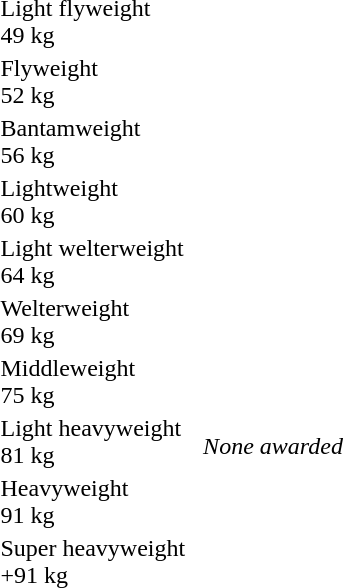<table>
<tr>
<td rowspan=2>Light flyweight<br>49 kg</td>
<td rowspan=2></td>
<td rowspan=2></td>
<td></td>
</tr>
<tr>
<td></td>
</tr>
<tr>
<td rowspan=2>Flyweight<br>52 kg</td>
<td rowspan=2></td>
<td rowspan=2></td>
<td></td>
</tr>
<tr>
<td></td>
</tr>
<tr>
<td rowspan=2>Bantamweight<br>56 kg</td>
<td rowspan=2></td>
<td rowspan=2></td>
<td></td>
</tr>
<tr>
<td></td>
</tr>
<tr>
<td rowspan=2>Lightweight<br>60 kg</td>
<td rowspan=2></td>
<td rowspan=2></td>
<td></td>
</tr>
<tr>
<td></td>
</tr>
<tr>
<td rowspan=2>Light welterweight<br>64 kg</td>
<td rowspan=2></td>
<td rowspan=2></td>
<td></td>
</tr>
<tr>
<td></td>
</tr>
<tr>
<td rowspan=2>Welterweight<br>69 kg</td>
<td rowspan=2></td>
<td rowspan=2></td>
<td></td>
</tr>
<tr>
<td></td>
</tr>
<tr>
<td rowspan=2>Middleweight<br>75 kg</td>
<td rowspan=2></td>
<td rowspan=2></td>
<td></td>
</tr>
<tr>
<td></td>
</tr>
<tr>
<td rowspan=2>Light heavyweight<br>81 kg</td>
<td rowspan=2></td>
<td rowspan=2></td>
<td></td>
</tr>
<tr>
<td><em>None awarded</em></td>
</tr>
<tr>
<td rowspan=2>Heavyweight<br>91 kg</td>
<td rowspan=2></td>
<td rowspan=2></td>
<td></td>
</tr>
<tr>
<td></td>
</tr>
<tr>
<td rowspan=2>Super heavyweight<br>+91 kg</td>
<td rowspan=2></td>
<td rowspan=2></td>
<td></td>
</tr>
<tr>
<td></td>
</tr>
</table>
